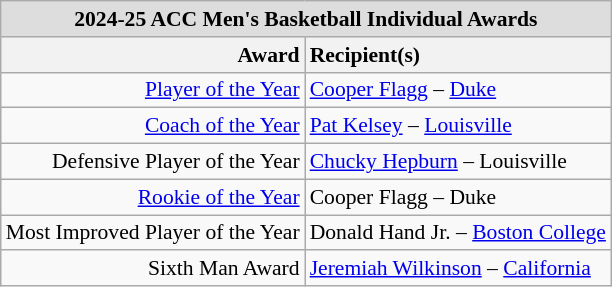<table class="wikitable" style="white-space:nowrap; font-size:90%;">
<tr>
<td colspan="7" style="text-align:center; background:#ddd;"><strong>2024-25 ACC Men's Basketball Individual Awards</strong></td>
</tr>
<tr>
<th style="text-align:right;">Award</th>
<th style="text-align:left;">Recipient(s)</th>
</tr>
<tr>
<td style="text-align:right;"><a href='#'>Player of the Year</a></td>
<td style="text-align:left;"><a href='#'>Cooper Flagg</a> – <a href='#'>Duke</a></td>
</tr>
<tr>
<td style="text-align:right;"><a href='#'>Coach of the Year</a></td>
<td style="text-align:left;"><a href='#'>Pat Kelsey</a> – <a href='#'>Louisville</a></td>
</tr>
<tr>
<td style="text-align:right;">Defensive Player of the Year</td>
<td style="text-align:left;"><a href='#'>Chucky Hepburn</a> – Louisville</td>
</tr>
<tr>
<td style="text-align:right;"><a href='#'>Rookie of the Year</a></td>
<td style="text-align:left;">Cooper Flagg – Duke</td>
</tr>
<tr>
<td style="text-align:right;">Most Improved Player of the Year</td>
<td style="text-align:left;">Donald Hand Jr. – <a href='#'>Boston College</a></td>
</tr>
<tr>
<td style="text-align:right;">Sixth Man Award</td>
<td style="text-align:left;"><a href='#'>Jeremiah Wilkinson</a> – <a href='#'>California</a></td>
</tr>
</table>
